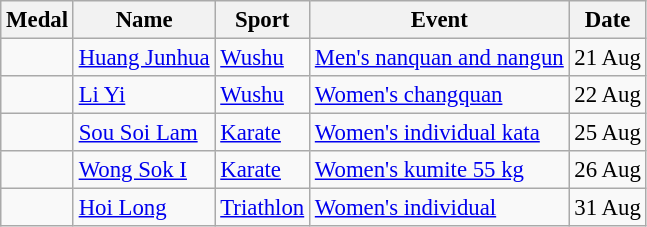<table class="wikitable sortable"  style="font-size:95%">
<tr>
<th>Medal</th>
<th>Name</th>
<th>Sport</th>
<th>Event</th>
<th>Date</th>
</tr>
<tr>
<td></td>
<td><a href='#'>Huang Junhua</a></td>
<td><a href='#'>Wushu</a></td>
<td><a href='#'>Men's nanquan and nangun</a></td>
<td>21 Aug</td>
</tr>
<tr>
<td></td>
<td><a href='#'>Li Yi</a></td>
<td><a href='#'>Wushu</a></td>
<td><a href='#'>Women's changquan</a></td>
<td>22 Aug</td>
</tr>
<tr>
<td></td>
<td><a href='#'>Sou Soi Lam</a></td>
<td><a href='#'>Karate</a></td>
<td><a href='#'>Women's individual kata</a></td>
<td>25 Aug</td>
</tr>
<tr>
<td></td>
<td><a href='#'>Wong Sok I</a></td>
<td><a href='#'>Karate</a></td>
<td><a href='#'>Women's kumite 55 kg</a></td>
<td>26 Aug</td>
</tr>
<tr>
<td></td>
<td><a href='#'>Hoi Long</a></td>
<td><a href='#'>Triathlon</a></td>
<td><a href='#'>Women's individual</a></td>
<td>31 Aug</td>
</tr>
</table>
